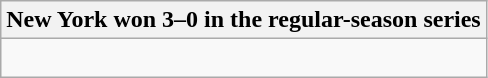<table class="wikitable collapsible collapsed">
<tr>
<th>New York won 3–0 in the regular-season series</th>
</tr>
<tr>
<td><br>

</td>
</tr>
</table>
